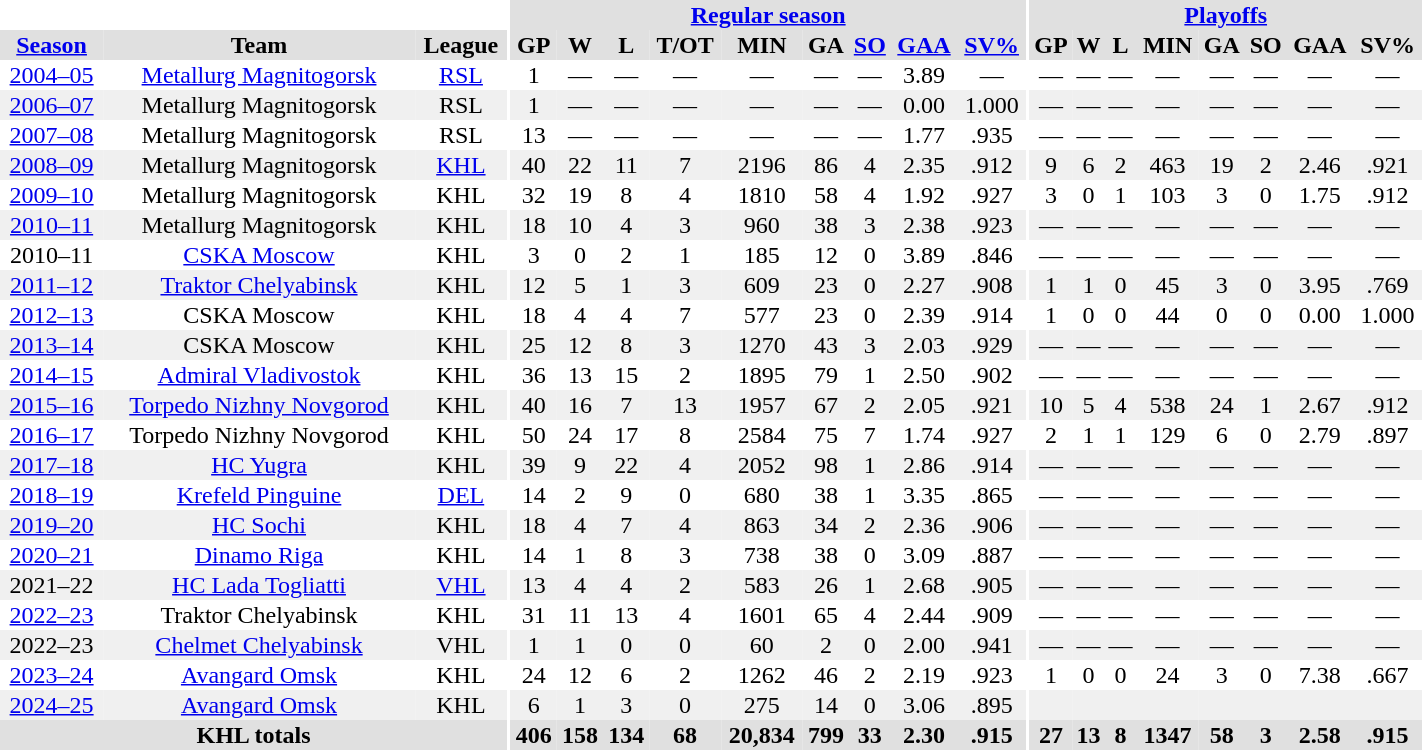<table border="0" cellpadding="1" cellspacing="0" style="text-align:center; width:75%">
<tr ALIGN="center" bgcolor="#e0e0e0">
<th align="center" colspan="3" bgcolor="#ffffff"></th>
<th rowspan="101" align="center" bgcolor="#ffffff"></th>
<th align="center" colspan="9" bgcolor="#e0e0e0"><a href='#'>Regular season</a></th>
<th rowspan="101" align="center" bgcolor="#ffffff"></th>
<th align="center" colspan="8" bgcolor="#e0e0e0"><a href='#'>Playoffs</a></th>
</tr>
<tr ALIGN="center" bgcolor="#e0e0e0">
<th><a href='#'>Season</a></th>
<th>Team</th>
<th>League</th>
<th>GP</th>
<th>W</th>
<th>L</th>
<th>T/OT</th>
<th>MIN</th>
<th>GA</th>
<th><a href='#'>SO</a></th>
<th><a href='#'>GAA</a></th>
<th><a href='#'>SV%</a></th>
<th>GP</th>
<th>W</th>
<th>L</th>
<th>MIN</th>
<th>GA</th>
<th>SO</th>
<th>GAA</th>
<th>SV%</th>
</tr>
<tr ALIGN="center">
<td><a href='#'>2004–05</a></td>
<td><a href='#'>Metallurg Magnitogorsk</a></td>
<td><a href='#'>RSL</a></td>
<td>1</td>
<td>—</td>
<td>—</td>
<td>—</td>
<td>—</td>
<td>—</td>
<td>—</td>
<td>3.89</td>
<td>—</td>
<td>—</td>
<td>—</td>
<td>—</td>
<td>—</td>
<td>—</td>
<td>—</td>
<td>—</td>
<td>—</td>
</tr>
<tr ALIGN="center" bgcolor="#f0f0f0">
<td><a href='#'>2006–07</a></td>
<td>Metallurg Magnitogorsk</td>
<td>RSL</td>
<td>1</td>
<td>—</td>
<td>—</td>
<td>—</td>
<td>—</td>
<td>—</td>
<td>—</td>
<td>0.00</td>
<td>1.000</td>
<td>—</td>
<td>—</td>
<td>—</td>
<td>—</td>
<td>—</td>
<td>—</td>
<td>—</td>
<td>—</td>
</tr>
<tr ALIGN="center">
<td><a href='#'>2007–08</a></td>
<td>Metallurg Magnitogorsk</td>
<td>RSL</td>
<td>13</td>
<td>—</td>
<td>—</td>
<td>—</td>
<td>—</td>
<td>—</td>
<td>—</td>
<td>1.77</td>
<td>.935</td>
<td>—</td>
<td>—</td>
<td>—</td>
<td>—</td>
<td>—</td>
<td>—</td>
<td>—</td>
<td>—</td>
</tr>
<tr ALIGN="center" bgcolor="#f0f0f0">
<td><a href='#'>2008–09</a></td>
<td>Metallurg Magnitogorsk</td>
<td><a href='#'>KHL</a></td>
<td>40</td>
<td>22</td>
<td>11</td>
<td>7</td>
<td>2196</td>
<td>86</td>
<td>4</td>
<td>2.35</td>
<td>.912</td>
<td>9</td>
<td>6</td>
<td>2</td>
<td>463</td>
<td>19</td>
<td>2</td>
<td>2.46</td>
<td>.921</td>
</tr>
<tr ALIGN="center">
<td><a href='#'>2009–10</a></td>
<td>Metallurg Magnitogorsk</td>
<td>KHL</td>
<td>32</td>
<td>19</td>
<td>8</td>
<td>4</td>
<td>1810</td>
<td>58</td>
<td>4</td>
<td>1.92</td>
<td>.927</td>
<td>3</td>
<td>0</td>
<td>1</td>
<td>103</td>
<td>3</td>
<td>0</td>
<td>1.75</td>
<td>.912</td>
</tr>
<tr ALIGN="center" bgcolor="#f0f0f0">
<td><a href='#'>2010–11</a></td>
<td>Metallurg Magnitogorsk</td>
<td>KHL</td>
<td>18</td>
<td>10</td>
<td>4</td>
<td>3</td>
<td>960</td>
<td>38</td>
<td>3</td>
<td>2.38</td>
<td>.923</td>
<td>—</td>
<td>—</td>
<td>—</td>
<td>—</td>
<td>—</td>
<td>—</td>
<td>—</td>
<td>—</td>
</tr>
<tr ALIGN="center">
<td>2010–11</td>
<td><a href='#'>CSKA Moscow</a></td>
<td>KHL</td>
<td>3</td>
<td>0</td>
<td>2</td>
<td>1</td>
<td>185</td>
<td>12</td>
<td>0</td>
<td>3.89</td>
<td>.846</td>
<td>—</td>
<td>—</td>
<td>—</td>
<td>—</td>
<td>—</td>
<td>—</td>
<td>—</td>
<td>—</td>
</tr>
<tr ALIGN="center" bgcolor="#f0f0f0">
<td><a href='#'>2011–12</a></td>
<td><a href='#'>Traktor Chelyabinsk</a></td>
<td>KHL</td>
<td>12</td>
<td>5</td>
<td>1</td>
<td>3</td>
<td>609</td>
<td>23</td>
<td>0</td>
<td>2.27</td>
<td>.908</td>
<td>1</td>
<td>1</td>
<td>0</td>
<td>45</td>
<td>3</td>
<td>0</td>
<td>3.95</td>
<td>.769</td>
</tr>
<tr ALIGN="center">
<td><a href='#'>2012–13</a></td>
<td>CSKA Moscow</td>
<td>KHL</td>
<td>18</td>
<td>4</td>
<td>4</td>
<td>7</td>
<td>577</td>
<td>23</td>
<td>0</td>
<td>2.39</td>
<td>.914</td>
<td>1</td>
<td>0</td>
<td>0</td>
<td>44</td>
<td>0</td>
<td>0</td>
<td>0.00</td>
<td>1.000</td>
</tr>
<tr ALIGN="center" bgcolor="#f0f0f0">
<td><a href='#'>2013–14</a></td>
<td>CSKA Moscow</td>
<td>KHL</td>
<td>25</td>
<td>12</td>
<td>8</td>
<td>3</td>
<td>1270</td>
<td>43</td>
<td>3</td>
<td>2.03</td>
<td>.929</td>
<td>—</td>
<td>—</td>
<td>—</td>
<td>—</td>
<td>—</td>
<td>—</td>
<td>—</td>
<td>—</td>
</tr>
<tr ALIGN="center">
<td><a href='#'>2014–15</a></td>
<td><a href='#'>Admiral Vladivostok</a></td>
<td>KHL</td>
<td>36</td>
<td>13</td>
<td>15</td>
<td>2</td>
<td>1895</td>
<td>79</td>
<td>1</td>
<td>2.50</td>
<td>.902</td>
<td>—</td>
<td>—</td>
<td>—</td>
<td>—</td>
<td>—</td>
<td>—</td>
<td>—</td>
<td>—</td>
</tr>
<tr ALIGN="center" bgcolor="#f0f0f0">
<td><a href='#'>2015–16</a></td>
<td><a href='#'>Torpedo Nizhny Novgorod</a></td>
<td>KHL</td>
<td>40</td>
<td>16</td>
<td>7</td>
<td>13</td>
<td>1957</td>
<td>67</td>
<td>2</td>
<td>2.05</td>
<td>.921</td>
<td>10</td>
<td>5</td>
<td>4</td>
<td>538</td>
<td>24</td>
<td>1</td>
<td>2.67</td>
<td>.912</td>
</tr>
<tr ALIGN="center">
<td><a href='#'>2016–17</a></td>
<td>Torpedo Nizhny Novgorod</td>
<td>KHL</td>
<td>50</td>
<td>24</td>
<td>17</td>
<td>8</td>
<td>2584</td>
<td>75</td>
<td>7</td>
<td>1.74</td>
<td>.927</td>
<td>2</td>
<td>1</td>
<td>1</td>
<td>129</td>
<td>6</td>
<td>0</td>
<td>2.79</td>
<td>.897</td>
</tr>
<tr ALIGN="center" bgcolor="#f0f0f0">
<td><a href='#'>2017–18</a></td>
<td><a href='#'>HC Yugra</a></td>
<td>KHL</td>
<td>39</td>
<td>9</td>
<td>22</td>
<td>4</td>
<td>2052</td>
<td>98</td>
<td>1</td>
<td>2.86</td>
<td>.914</td>
<td>—</td>
<td>—</td>
<td>—</td>
<td>—</td>
<td>—</td>
<td>—</td>
<td>—</td>
<td>—</td>
</tr>
<tr ALIGN="center">
<td><a href='#'>2018–19</a></td>
<td><a href='#'>Krefeld Pinguine</a></td>
<td><a href='#'>DEL</a></td>
<td>14</td>
<td>2</td>
<td>9</td>
<td>0</td>
<td>680</td>
<td>38</td>
<td>1</td>
<td>3.35</td>
<td>.865</td>
<td>—</td>
<td>—</td>
<td>—</td>
<td>—</td>
<td>—</td>
<td>—</td>
<td>—</td>
<td>—</td>
</tr>
<tr ALIGN="center" bgcolor="#f0f0f0">
<td><a href='#'>2019–20</a></td>
<td><a href='#'>HC Sochi</a></td>
<td>KHL</td>
<td>18</td>
<td>4</td>
<td>7</td>
<td>4</td>
<td>863</td>
<td>34</td>
<td>2</td>
<td>2.36</td>
<td>.906</td>
<td>—</td>
<td>—</td>
<td>—</td>
<td>—</td>
<td>—</td>
<td>—</td>
<td>—</td>
<td>—</td>
</tr>
<tr ALIGN="center">
<td><a href='#'>2020–21</a></td>
<td><a href='#'>Dinamo Riga</a></td>
<td>KHL</td>
<td>14</td>
<td>1</td>
<td>8</td>
<td>3</td>
<td>738</td>
<td>38</td>
<td>0</td>
<td>3.09</td>
<td>.887</td>
<td>—</td>
<td>—</td>
<td>—</td>
<td>—</td>
<td>—</td>
<td>—</td>
<td>—</td>
<td>—</td>
</tr>
<tr ALIGN="center" bgcolor="#f0f0f0">
<td>2021–22</td>
<td><a href='#'>HC Lada Togliatti</a></td>
<td><a href='#'>VHL</a></td>
<td>13</td>
<td>4</td>
<td>4</td>
<td>2</td>
<td>583</td>
<td>26</td>
<td>1</td>
<td>2.68</td>
<td>.905</td>
<td>—</td>
<td>—</td>
<td>—</td>
<td>—</td>
<td>—</td>
<td>—</td>
<td>—</td>
<td>—</td>
</tr>
<tr ALIGN="center">
<td><a href='#'>2022–23</a></td>
<td>Traktor Chelyabinsk</td>
<td>KHL</td>
<td>31</td>
<td>11</td>
<td>13</td>
<td>4</td>
<td>1601</td>
<td>65</td>
<td>4</td>
<td>2.44</td>
<td>.909</td>
<td>—</td>
<td>—</td>
<td>—</td>
<td>—</td>
<td>—</td>
<td>—</td>
<td>—</td>
<td>—</td>
</tr>
<tr ALIGN="center" bgcolor="#f0f0f0">
<td>2022–23</td>
<td><a href='#'>Chelmet Chelyabinsk</a></td>
<td>VHL</td>
<td>1</td>
<td>1</td>
<td>0</td>
<td>0</td>
<td>60</td>
<td>2</td>
<td>0</td>
<td>2.00</td>
<td>.941</td>
<td>—</td>
<td>—</td>
<td>—</td>
<td>—</td>
<td>—</td>
<td>—</td>
<td>—</td>
<td>—</td>
</tr>
<tr>
<td><a href='#'>2023–24</a></td>
<td><a href='#'>Avangard Omsk</a></td>
<td>KHL</td>
<td>24</td>
<td>12</td>
<td>6</td>
<td>2</td>
<td>1262</td>
<td>46</td>
<td>2</td>
<td>2.19</td>
<td>.923</td>
<td>1</td>
<td>0</td>
<td>0</td>
<td>24</td>
<td>3</td>
<td>0</td>
<td>7.38</td>
<td>.667</td>
</tr>
<tr bgcolor="#f0f0f0">
<td><a href='#'>2024–25</a></td>
<td><a href='#'>Avangard Omsk</a></td>
<td>KHL</td>
<td>6</td>
<td>1</td>
<td>3</td>
<td>0</td>
<td>275</td>
<td>14</td>
<td>0</td>
<td>3.06</td>
<td>.895</td>
<td></td>
<th></th>
<td></td>
<th></th>
<td></td>
<td></td>
<td></td>
<td></td>
</tr>
<tr align="center" bgcolor="#e0e0e0">
<th colspan="3" align="center">KHL totals</th>
<th>406</th>
<th>158</th>
<th>134</th>
<th>68</th>
<th>20,834</th>
<th>799</th>
<th>33</th>
<th>2.30</th>
<th>.915</th>
<th>27</th>
<th>13</th>
<th>8</th>
<th>1347</th>
<th>58</th>
<th>3</th>
<th>2.58</th>
<th>.915</th>
</tr>
</table>
